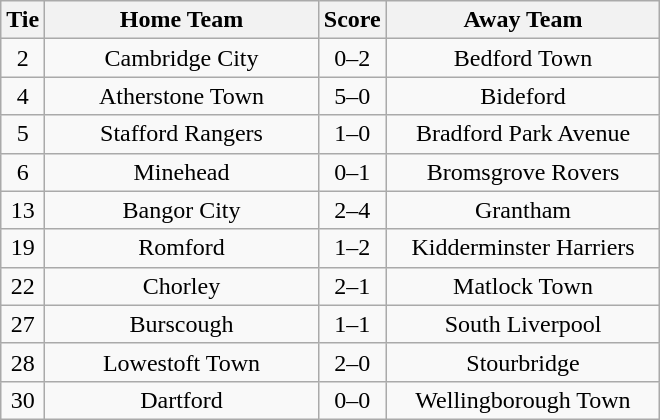<table class="wikitable" style="text-align:center;">
<tr>
<th width=20>Tie</th>
<th width=175>Home Team</th>
<th width=20>Score</th>
<th width=175>Away Team</th>
</tr>
<tr>
<td>2</td>
<td>Cambridge City</td>
<td>0–2</td>
<td>Bedford Town</td>
</tr>
<tr>
<td>4</td>
<td>Atherstone Town</td>
<td>5–0</td>
<td>Bideford</td>
</tr>
<tr>
<td>5</td>
<td>Stafford Rangers</td>
<td>1–0</td>
<td>Bradford Park Avenue</td>
</tr>
<tr>
<td>6</td>
<td>Minehead</td>
<td>0–1</td>
<td>Bromsgrove Rovers</td>
</tr>
<tr>
<td>13</td>
<td>Bangor City</td>
<td>2–4</td>
<td>Grantham</td>
</tr>
<tr>
<td>19</td>
<td>Romford</td>
<td>1–2</td>
<td>Kidderminster Harriers</td>
</tr>
<tr>
<td>22</td>
<td>Chorley</td>
<td>2–1</td>
<td>Matlock Town</td>
</tr>
<tr>
<td>27</td>
<td>Burscough</td>
<td>1–1</td>
<td>South Liverpool</td>
</tr>
<tr>
<td>28</td>
<td>Lowestoft Town</td>
<td>2–0</td>
<td>Stourbridge</td>
</tr>
<tr>
<td>30</td>
<td>Dartford</td>
<td>0–0</td>
<td>Wellingborough Town</td>
</tr>
</table>
